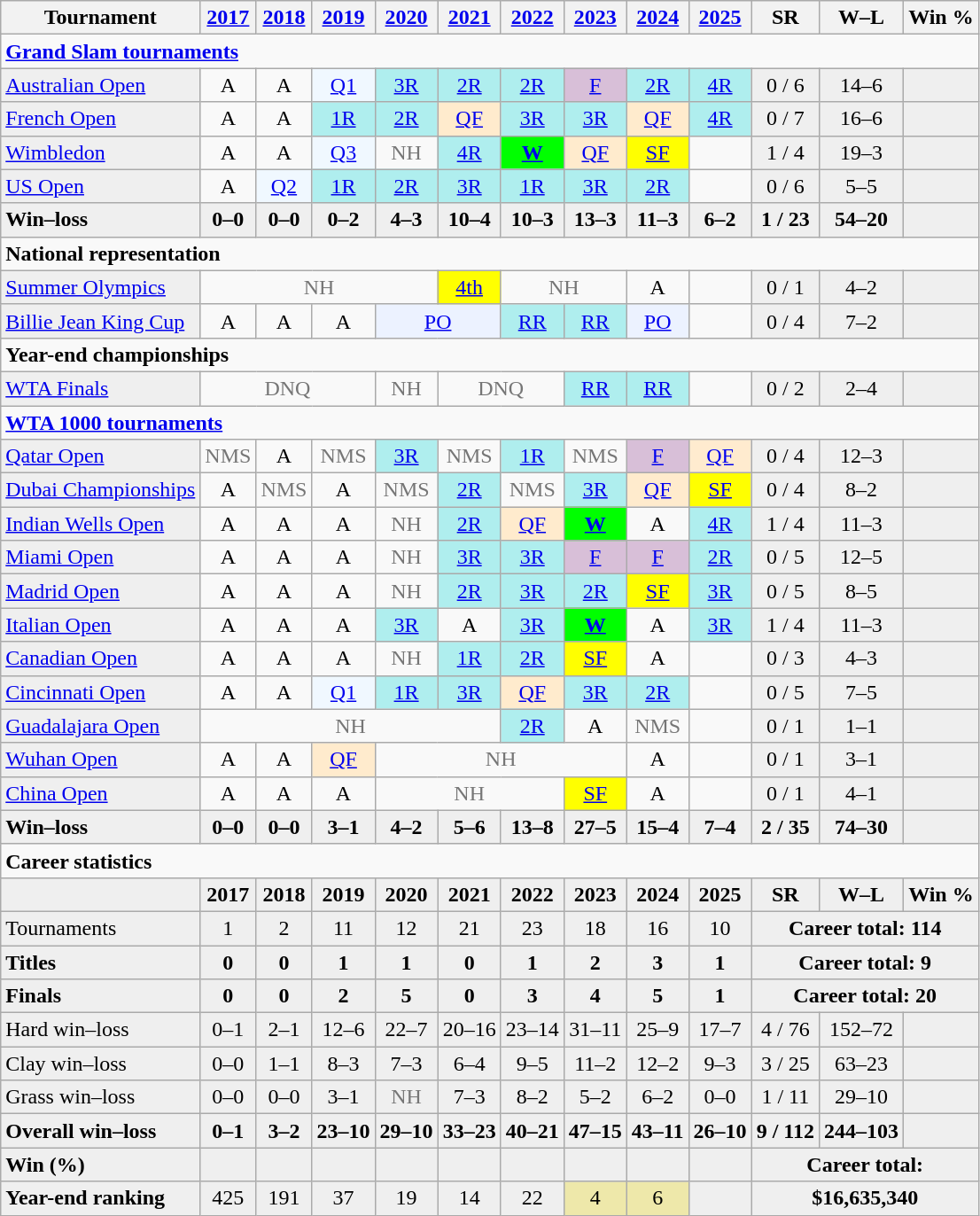<table class=wikitable style=text-align:center>
<tr>
<th>Tournament</th>
<th><a href='#'>2017</a></th>
<th><a href='#'>2018</a></th>
<th><a href='#'>2019</a></th>
<th><a href='#'>2020</a></th>
<th><a href='#'>2021</a></th>
<th><a href='#'>2022</a></th>
<th><a href='#'>2023</a></th>
<th><a href='#'>2024</a></th>
<th><a href='#'>2025</a></th>
<th>SR</th>
<th>W–L</th>
<th>Win %</th>
</tr>
<tr>
<td colspan="13" style=text-align:left><strong><a href='#'>Grand Slam tournaments</a></strong></td>
</tr>
<tr>
<td style=text-align:left;background:#efefef><a href='#'>Australian Open</a></td>
<td>A</td>
<td>A</td>
<td style="background:#f0f8ff;"><a href='#'>Q1</a></td>
<td style="background:#afeeee;"><a href='#'>3R</a></td>
<td style="background:#afeeee;"><a href='#'>2R</a></td>
<td style="background:#afeeee;"><a href='#'>2R</a></td>
<td style="background:thistle;"><a href='#'>F</a></td>
<td style="background:#afeeee;"><a href='#'>2R</a></td>
<td style="background:#afeeee;"><a href='#'>4R</a></td>
<td style="background:#efefef;">0 / 6</td>
<td style="background:#efefef;">14–6</td>
<td style="background:#efefef;"></td>
</tr>
<tr>
<td style=text-align:left;background:#efefef><a href='#'>French Open</a></td>
<td>A</td>
<td>A</td>
<td style="background:#afeeee;"><a href='#'>1R</a></td>
<td style="background:#afeeee;"><a href='#'>2R</a></td>
<td style="background:#ffebcd;"><a href='#'>QF</a></td>
<td style="background:#afeeee;"><a href='#'>3R</a></td>
<td style="background:#afeeee;"><a href='#'>3R</a></td>
<td style="background:#ffebcd;"><a href='#'>QF</a></td>
<td style="background:#afeeee;"><a href='#'>4R</a></td>
<td style="background:#efefef;">0 / 7</td>
<td style="background:#efefef;">16–6</td>
<td style="background:#efefef;"></td>
</tr>
<tr>
<td style=text-align:left;background:#efefef><a href='#'>Wimbledon</a></td>
<td>A</td>
<td>A</td>
<td style="background:#f0f8ff;"><a href='#'>Q3</a></td>
<td style=color:#767676>NH</td>
<td style="background:#afeeee;"><a href='#'>4R</a></td>
<td style="background:lime;"><strong><a href='#'>W</a></strong></td>
<td style="background:#ffebcd;"><a href='#'>QF</a></td>
<td style="background:yellow;"><a href='#'>SF</a></td>
<td></td>
<td style="background:#efefef;">1 / 4</td>
<td style="background:#efefef;">19–3</td>
<td style="background:#efefef;"></td>
</tr>
<tr>
<td style=text-align:left;background:#efefef><a href='#'>US Open</a></td>
<td>A</td>
<td style="background:#f0f8ff;"><a href='#'>Q2</a></td>
<td style="background:#afeeee;"><a href='#'>1R</a></td>
<td style="background:#afeeee;"><a href='#'>2R</a></td>
<td style="background:#afeeee;"><a href='#'>3R</a></td>
<td style="background:#afeeee;"><a href='#'>1R</a></td>
<td style="background:#afeeee;"><a href='#'>3R</a></td>
<td style="background:#afeeee;"><a href='#'>2R</a></td>
<td></td>
<td style="background:#efefef;">0 / 6</td>
<td style="background:#efefef;">5–5</td>
<td style="background:#efefef;"></td>
</tr>
<tr style=background:#efefef;font-weight:bold>
<td style=text-align:left;background:#efefef>Win–loss</td>
<td>0–0</td>
<td>0–0</td>
<td>0–2</td>
<td>4–3</td>
<td>10–4</td>
<td>10–3</td>
<td>13–3</td>
<td>11–3</td>
<td>6–2</td>
<td>1 / 23</td>
<td>54–20</td>
<td></td>
</tr>
<tr>
<td colspan="13" style=text-align:left><strong>National representation</strong></td>
</tr>
<tr>
<td style=text-align:left;background:#efefef><a href='#'>Summer Olympics</a></td>
<td colspan="4" style="color:#767676">NH</td>
<td style="background:yellow;"><a href='#'>4th</a></td>
<td colspan=2 style="color:#767676">NH</td>
<td>A</td>
<td></td>
<td style="background:#efefef;">0 / 1</td>
<td style="background:#efefef;">4–2</td>
<td style="background:#efefef;"></td>
</tr>
<tr>
<td style=text-align:left;background:#efefef><a href='#'>Billie Jean King Cup</a></td>
<td>A</td>
<td>A</td>
<td>A</td>
<td colspan="2" style="background:#ecf2ff;"><a href='#'>PO</a></td>
<td style="background:#afeeee;"><a href='#'>RR</a></td>
<td style="background:#afeeee;"><a href='#'>RR</a></td>
<td style="background:#ecf2ff;"><a href='#'>PO</a></td>
<td></td>
<td style="background:#efefef;">0 / 4</td>
<td style="background:#efefef;">7–2</td>
<td style="background:#efefef;"></td>
</tr>
<tr>
<td colspan="13" style=text-align:left><strong>Year-end championships</strong></td>
</tr>
<tr>
<td style=text-align:left;background:#efefef><a href='#'>WTA Finals</a></td>
<td colspan="3" style=color:#767676>DNQ</td>
<td style=color:#767676>NH</td>
<td colspan="2" style="color:#767676">DNQ</td>
<td style="background:#afeeee;"><a href='#'>RR</a></td>
<td style="background:#afeeee;"><a href='#'>RR</a></td>
<td></td>
<td style="background:#efefef;">0 / 2</td>
<td style="background:#efefef;">2–4</td>
<td style="background:#efefef;"></td>
</tr>
<tr>
<td colspan="13" style=text-align:left><strong><a href='#'>WTA 1000 tournaments</a></strong></td>
</tr>
<tr>
<td style=text-align:left;background:#efefef><a href='#'>Qatar Open</a></td>
<td style=color:#767676>NMS</td>
<td>A</td>
<td style=color:#767676>NMS</td>
<td style="background:#afeeee;"><a href='#'>3R</a></td>
<td style=color:#767676>NMS</td>
<td style="background:#afeeee;"><a href='#'>1R</a></td>
<td style=color:#767676>NMS</td>
<td style="background:thistle;"><a href='#'>F</a></td>
<td style="background:#ffebcf;"><a href='#'>QF</a></td>
<td style="background:#efefef;">0 / 4</td>
<td style="background:#efefef;">12–3</td>
<td style="background:#efefef;"></td>
</tr>
<tr>
<td style=text-align:left;background:#efefef><a href='#'>Dubai Championships</a></td>
<td>A</td>
<td style=color:#767676>NMS</td>
<td>A</td>
<td style=color:#767676>NMS</td>
<td style="background:#afeeee;"><a href='#'>2R</a></td>
<td style=color:#767676>NMS</td>
<td style="background:#afeeee;"><a href='#'>3R</a></td>
<td style="background:#ffebcd;"><a href='#'>QF</a></td>
<td style="background:yellow;"><a href='#'>SF</a></td>
<td style="background:#efefef;">0 / 4</td>
<td style="background:#efefef;">8–2</td>
<td style="background:#efefef;"></td>
</tr>
<tr>
<td style=text-align:left;background:#efefef><a href='#'>Indian Wells Open</a></td>
<td>A</td>
<td>A</td>
<td>A</td>
<td style=color:#767676>NH</td>
<td style="background:#afeeee;"><a href='#'>2R</a></td>
<td style="background:#ffebcd;"><a href='#'>QF</a></td>
<td style="background:lime;"><a href='#'><strong>W</strong></a></td>
<td>A</td>
<td style="background:#afeeee;"><a href='#'>4R</a></td>
<td style="background:#efefef;">1 / 4</td>
<td style="background:#efefef;">11–3</td>
<td style="background:#efefef;"></td>
</tr>
<tr>
<td style=text-align:left;background:#efefef><a href='#'>Miami Open</a></td>
<td>A</td>
<td>A</td>
<td>A</td>
<td style=color:#767676>NH</td>
<td style="background:#afeeee;"><a href='#'>3R</a></td>
<td style="background:#afeeee;"><a href='#'>3R</a></td>
<td style="background:thistle;"><a href='#'>F</a></td>
<td style="background:thistle;"><a href='#'>F</a></td>
<td style="background:#afeeee;"><a href='#'>2R</a></td>
<td style="background:#efefef;">0 / 5</td>
<td style="background:#efefef;">12–5</td>
<td style="background:#efefef;"></td>
</tr>
<tr>
<td style=text-align:left;background:#efefef><a href='#'>Madrid Open</a></td>
<td>A</td>
<td>A</td>
<td>A</td>
<td style=color:#767676>NH</td>
<td style="background:#afeeee;"><a href='#'>2R</a></td>
<td style="background:#afeeee;"><a href='#'>3R</a></td>
<td style="background:#afeeee;"><a href='#'>2R</a></td>
<td style="background:yellow;"><a href='#'>SF</a></td>
<td style="background:#afeeee;"><a href='#'>3R</a></td>
<td style="background:#efefef;">0 / 5</td>
<td style="background:#efefef;">8–5</td>
<td style="background:#efefef;"></td>
</tr>
<tr>
<td style=text-align:left;background:#efefef><a href='#'>Italian Open</a></td>
<td>A</td>
<td>A</td>
<td>A</td>
<td style="background:#afeeee;"><a href='#'>3R</a></td>
<td>A</td>
<td style="background:#afeeee;"><a href='#'>3R</a></td>
<td style="background:lime;"><a href='#'><strong>W</strong></a></td>
<td>A</td>
<td style="background:#afeeee;"><a href='#'>3R</a></td>
<td style="background:#efefef;">1 / 4</td>
<td style="background:#efefef;">11–3</td>
<td style="background:#efefef;"></td>
</tr>
<tr>
<td style=text-align:left;background:#efefef><a href='#'>Canadian Open</a></td>
<td>A</td>
<td>A</td>
<td>A</td>
<td style=color:#767676>NH</td>
<td style="background:#afeeee;"><a href='#'>1R</a></td>
<td style="background:#afeeee;"><a href='#'>2R</a></td>
<td style="background:yellow;"><a href='#'>SF</a></td>
<td>A</td>
<td></td>
<td style="background:#efefef;">0 / 3</td>
<td style="background:#efefef;">4–3</td>
<td style="background:#efefef;"></td>
</tr>
<tr>
<td style=text-align:left;background:#efefef><a href='#'>Cincinnati Open</a></td>
<td>A</td>
<td>A</td>
<td style="background:#f0f8ff;"><a href='#'>Q1</a></td>
<td style="background:#afeeee;"><a href='#'>1R</a></td>
<td style="background:#afeeee;"><a href='#'>3R</a></td>
<td style="background:#ffebcd;"><a href='#'>QF</a></td>
<td style="background:#afeeee;"><a href='#'>3R</a></td>
<td style="background:#afeeee;"><a href='#'>2R</a></td>
<td></td>
<td style="background:#efefef;">0 / 5</td>
<td style="background:#efefef;">7–5</td>
<td style="background:#efefef;"></td>
</tr>
<tr>
<td style=text-align:left;background:#efefef><a href='#'>Guadalajara Open</a></td>
<td colspan=5 style=color:#767676>NH</td>
<td style="background:#afeeee;"><a href='#'>2R</a></td>
<td>A</td>
<td style=color:#767676>NMS</td>
<td></td>
<td style="background:#efefef;">0 / 1</td>
<td style="background:#efefef;">1–1</td>
<td style="background:#efefef;"></td>
</tr>
<tr>
<td style=text-align:left;background:#efefef><a href='#'>Wuhan Open</a></td>
<td>A</td>
<td>A</td>
<td style="background:#ffebcd;"><a href='#'>QF</a></td>
<td colspan=4 style=color:#767676>NH</td>
<td>A</td>
<td></td>
<td style="background:#efefef;">0 / 1</td>
<td style="background:#efefef;">3–1</td>
<td style="background:#efefef;"></td>
</tr>
<tr>
<td style=text-align:left;background:#efefef><a href='#'>China Open</a></td>
<td>A</td>
<td>A</td>
<td>A</td>
<td colspan=3 style=color:#767676>NH</td>
<td style="background:yellow;"><a href='#'>SF</a></td>
<td>A</td>
<td></td>
<td style="background:#efefef;">0 / 1</td>
<td style="background:#efefef;">4–1</td>
<td style="background:#efefef;"></td>
</tr>
<tr style=background:#efefef;font-weight:bold>
<td style=text-align:left;background:#efefef>Win–loss</td>
<td>0–0</td>
<td>0–0</td>
<td>3–1</td>
<td>4–2</td>
<td>5–6</td>
<td>13–8</td>
<td>27–5</td>
<td>15–4</td>
<td>7–4</td>
<td>2 / 35</td>
<td>74–30</td>
<td></td>
</tr>
<tr>
<td colspan="13" style=text-align:left><strong>Career statistics</strong></td>
</tr>
<tr style="font-weight:bold;background:#efefef">
<td></td>
<td>2017</td>
<td>2018</td>
<td>2019</td>
<td>2020</td>
<td>2021</td>
<td>2022</td>
<td>2023</td>
<td>2024</td>
<td>2025</td>
<td>SR</td>
<td>W–L</td>
<td>Win %</td>
</tr>
<tr style="background:#efefef">
<td style=text-align:left;background:#efefef>Tournaments</td>
<td>1</td>
<td>2</td>
<td>11</td>
<td>12</td>
<td>21</td>
<td>23</td>
<td>18</td>
<td>16</td>
<td>10</td>
<td colspan="3"><strong>Career total: 114</strong></td>
</tr>
<tr style="font-weight:bold;background:#efefef">
<td style=text-align:left;background:#efefef>Titles</td>
<td>0</td>
<td>0</td>
<td>1</td>
<td>1</td>
<td>0</td>
<td>1</td>
<td>2</td>
<td>3</td>
<td>1</td>
<td colspan="3">Career total: 9</td>
</tr>
<tr style="font-weight:bold;background:#efefef">
<td style=text-align:left;background:#efefef>Finals</td>
<td>0</td>
<td>0</td>
<td>2</td>
<td>5</td>
<td>0</td>
<td>3</td>
<td>4</td>
<td>5</td>
<td>1</td>
<td colspan="3">Career total: 20</td>
</tr>
<tr style="background:#efefef">
<td style=text-align:left;background:#efefef>Hard win–loss</td>
<td>0–1</td>
<td>2–1</td>
<td>12–6</td>
<td>22–7</td>
<td>20–16</td>
<td>23–14</td>
<td>31–11</td>
<td>25–9</td>
<td>17–7</td>
<td>4 / 76</td>
<td>152–72</td>
<td></td>
</tr>
<tr style="background:#efefef">
<td style=text-align:left;background:#efefef>Clay win–loss</td>
<td>0–0</td>
<td>1–1</td>
<td>8–3</td>
<td>7–3</td>
<td>6–4</td>
<td>9–5</td>
<td>11–2</td>
<td>12–2</td>
<td>9–3</td>
<td>3 / 25</td>
<td>63–23</td>
<td></td>
</tr>
<tr style="background:#efefef">
<td style=text-align:left;background:#efefef>Grass win–loss</td>
<td>0–0</td>
<td>0–0</td>
<td>3–1</td>
<td style=color:#767676>NH</td>
<td>7–3</td>
<td>8–2</td>
<td>5–2</td>
<td>6–2</td>
<td>0–0</td>
<td>1 / 11</td>
<td>29–10</td>
<td></td>
</tr>
<tr style="font-weight:bold;background:#efefef">
<td style=text-align:left;background:#efefef>Overall win–loss</td>
<td>0–1</td>
<td>3–2</td>
<td>23–10</td>
<td>29–10</td>
<td>33–23</td>
<td>40–21</td>
<td>47–15</td>
<td>43–11</td>
<td>26–10</td>
<td>9 / 112</td>
<td>244–103</td>
<td></td>
</tr>
<tr style="font-weight:bold;background:#efefef">
<td style=text-align:left;background:#efefef>Win (%)</td>
<td></td>
<td></td>
<td></td>
<td></td>
<td></td>
<td></td>
<td></td>
<td></td>
<td></td>
<td colspan="3">Career total: </td>
</tr>
<tr style="background:#efefef">
<td style=text-align:left;background:#efefef><strong>Year-end ranking</strong></td>
<td>425</td>
<td>191</td>
<td>37</td>
<td>19</td>
<td>14</td>
<td>22</td>
<td style="background:#eee8aa;">4</td>
<td style="background:#eee8aa;">6</td>
<td></td>
<td colspan="3"><strong>$16,635,340</strong></td>
</tr>
</table>
